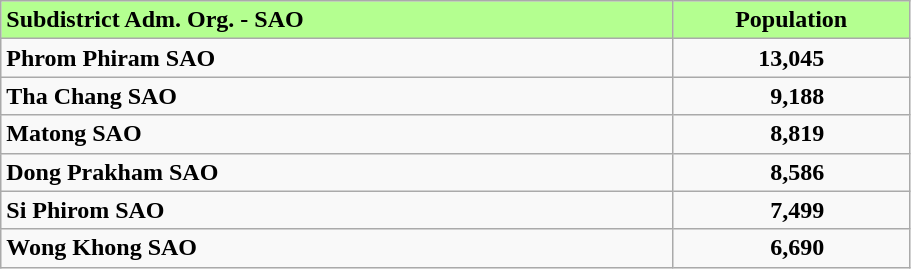<table class="wikitable" style="width:48%; display:inline-table;">
<tr>
<th scope="col" style= "width:74%;background: #b4ff90; text-align:left;"><strong>Subdistrict Adm. Org. - SAO</strong></th>
<th scope="col" style= "width:26%;background: #b4ff90; text-align:center;"><strong>Population</strong></th>
</tr>
<tr>
<td><strong>Phrom Phiram SAO</strong></td>
<td style="text-align:center;"><strong>13,045</strong></td>
</tr>
<tr>
<td><strong>Tha Chang SAO</strong></td>
<td style="text-align:center;">  <strong>9,188</strong></td>
</tr>
<tr>
<td><strong>Matong SAO</strong></td>
<td style="text-align:center;">  <strong>8,819</strong></td>
</tr>
<tr>
<td><strong>Dong Prakham SAO</strong></td>
<td style="text-align:center;">  <strong>8,586</strong></td>
</tr>
<tr>
<td><strong>Si Phirom SAO</strong></td>
<td style="text-align:center;">  <strong>7,499</strong></td>
</tr>
<tr>
<td><strong>Wong Khong SAO</strong></td>
<td style="text-align:center;">  <strong>6,690</strong></td>
</tr>
</table>
